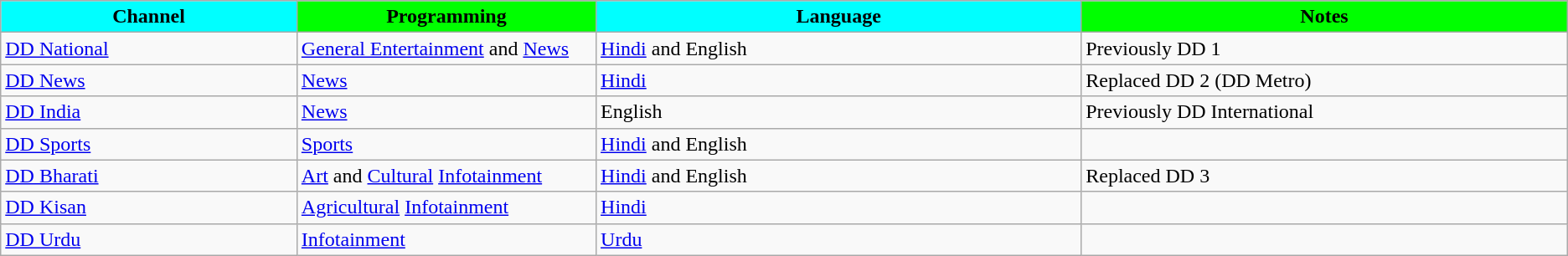<table class="wikitable sortable" style="text-align:middle">
<tr>
<th style="width:180pt; background: Cyan;">Channel</th>
<th style="width:180pt; background:Lime;">Programming</th>
<th style="width:300pt; background:Cyan;">Language</th>
<th style="width:300pt; background:Lime;">Notes</th>
</tr>
<tr>
<td><a href='#'>DD National</a></td>
<td><a href='#'>General Entertainment</a> and <a href='#'>News</a></td>
<td><a href='#'>Hindi</a> and English</td>
<td>Previously DD 1</td>
</tr>
<tr>
<td><a href='#'>DD News</a></td>
<td><a href='#'>News</a></td>
<td><a href='#'>Hindi</a></td>
<td>Replaced DD 2 (DD Metro)</td>
</tr>
<tr>
<td><a href='#'>DD India</a></td>
<td><a href='#'>News</a></td>
<td>English</td>
<td>Previously DD International</td>
</tr>
<tr>
<td><a href='#'>DD Sports</a></td>
<td><a href='#'>Sports</a></td>
<td><a href='#'>Hindi</a> and English</td>
<td></td>
</tr>
<tr>
<td><a href='#'>DD Bharati</a></td>
<td><a href='#'>Art</a> and <a href='#'>Cultural</a> <a href='#'>Infotainment</a></td>
<td><a href='#'>Hindi</a> and English</td>
<td>Replaced DD 3</td>
</tr>
<tr>
<td><a href='#'>DD Kisan</a></td>
<td><a href='#'>Agricultural</a> <a href='#'>Infotainment</a></td>
<td><a href='#'>Hindi</a></td>
<td></td>
</tr>
<tr>
<td><a href='#'>DD Urdu</a></td>
<td><a href='#'>Infotainment</a></td>
<td><a href='#'>Urdu</a></td>
<td></td>
</tr>
</table>
